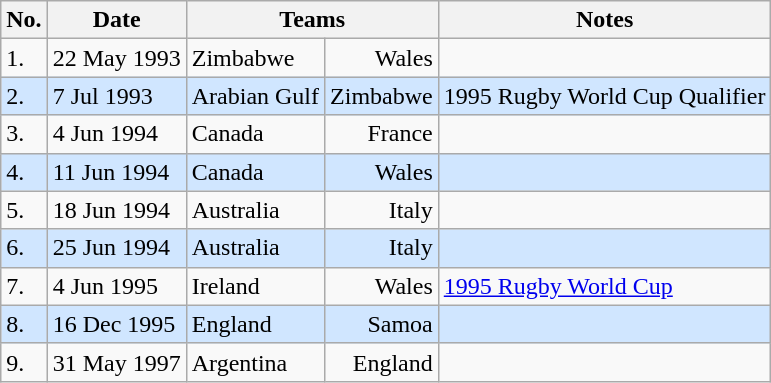<table class="wikitable sortable">
<tr>
<th>No.</th>
<th>Date</th>
<th colspan="2">Teams</th>
<th>Notes</th>
</tr>
<tr>
<td>1.</td>
<td>22 May 1993</td>
<td> Zimbabwe</td>
<td align="right">Wales </td>
<td></td>
</tr>
<tr style="background: #D0E6FF;">
<td>2.</td>
<td>7 Jul 1993</td>
<td> Arabian Gulf</td>
<td align="right">Zimbabwe </td>
<td>1995 Rugby World Cup Qualifier</td>
</tr>
<tr>
<td>3.</td>
<td>4 Jun 1994</td>
<td> Canada</td>
<td align="right">France </td>
<td></td>
</tr>
<tr style="background: #D0E6FF;">
<td>4.</td>
<td>11 Jun 1994</td>
<td> Canada</td>
<td align="right">Wales </td>
<td></td>
</tr>
<tr>
<td>5.</td>
<td>18 Jun 1994</td>
<td> Australia</td>
<td align="right">Italy </td>
<td></td>
</tr>
<tr style="background: #D0E6FF;">
<td>6.</td>
<td>25 Jun 1994</td>
<td> Australia</td>
<td align="right">Italy </td>
<td></td>
</tr>
<tr>
<td>7.</td>
<td>4 Jun 1995</td>
<td> Ireland</td>
<td align="right">Wales </td>
<td><a href='#'>1995 Rugby World Cup</a></td>
</tr>
<tr style="background: #D0E6FF;">
<td>8.</td>
<td>16 Dec 1995</td>
<td> England</td>
<td align="right">Samoa </td>
<td></td>
</tr>
<tr>
<td>9.</td>
<td>31 May 1997</td>
<td> Argentina</td>
<td align="right">England </td>
<td></td>
</tr>
</table>
